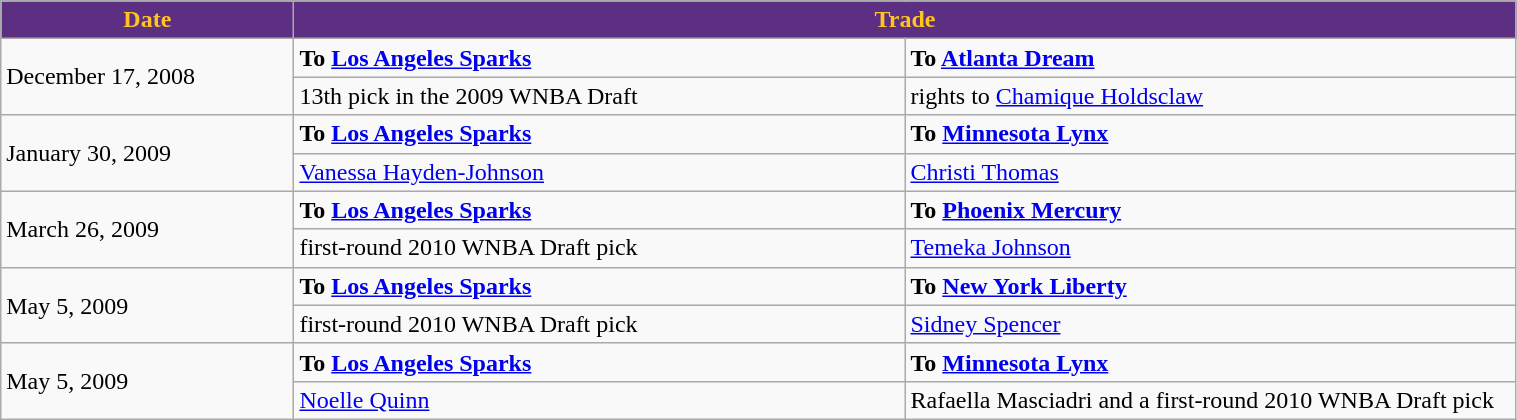<table class="wikitable" style="width:80%">
<tr>
<th style="background:#5c2f83;color:#FFC322; width=200">Date</th>
<th style="background:#5c2f83;color:#FFC322;" colspan=2>Trade</th>
</tr>
<tr>
<td rowspan=2>December 17, 2008</td>
<td width=400><strong>To <a href='#'>Los Angeles Sparks</a></strong></td>
<td width=400><strong>To <a href='#'>Atlanta Dream</a></strong></td>
</tr>
<tr>
<td>13th pick in the 2009 WNBA Draft</td>
<td>rights to <a href='#'>Chamique Holdsclaw</a></td>
</tr>
<tr>
<td rowspan=2>January 30, 2009</td>
<td width=400><strong>To <a href='#'>Los Angeles Sparks</a></strong></td>
<td width=400><strong>To <a href='#'>Minnesota Lynx</a></strong></td>
</tr>
<tr>
<td><a href='#'>Vanessa Hayden-Johnson</a></td>
<td><a href='#'>Christi Thomas</a></td>
</tr>
<tr>
<td rowspan=2>March 26, 2009</td>
<td width=400><strong>To <a href='#'>Los Angeles Sparks</a></strong></td>
<td width=400><strong>To <a href='#'>Phoenix Mercury</a></strong></td>
</tr>
<tr>
<td>first-round 2010 WNBA Draft pick</td>
<td><a href='#'>Temeka Johnson</a></td>
</tr>
<tr>
<td rowspan=2>May 5, 2009</td>
<td width=400><strong>To <a href='#'>Los Angeles Sparks</a></strong></td>
<td width=400><strong>To <a href='#'>New York Liberty</a></strong></td>
</tr>
<tr>
<td>first-round 2010 WNBA Draft pick</td>
<td><a href='#'>Sidney Spencer</a></td>
</tr>
<tr>
<td rowspan=2>May 5, 2009</td>
<td width=400><strong>To <a href='#'>Los Angeles Sparks</a></strong></td>
<td width=400><strong>To <a href='#'>Minnesota Lynx</a></strong></td>
</tr>
<tr>
<td><a href='#'>Noelle Quinn</a></td>
<td>Rafaella Masciadri and a first-round 2010 WNBA Draft pick</td>
</tr>
</table>
